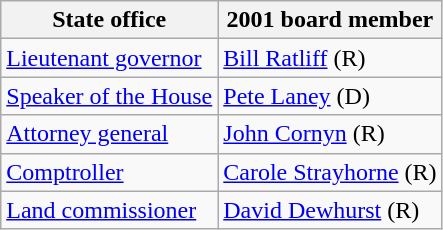<table class="wikitable">
<tr>
<th>State office</th>
<th>2001 board member</th>
</tr>
<tr>
<td><a href='#'>Lieutenant governor</a></td>
<td><a href='#'>Bill Ratliff</a> (R)</td>
</tr>
<tr>
<td><a href='#'>Speaker of the House</a></td>
<td><a href='#'>Pete Laney</a> (D)</td>
</tr>
<tr>
<td><a href='#'>Attorney general</a></td>
<td><a href='#'>John Cornyn</a> (R)</td>
</tr>
<tr>
<td><a href='#'>Comptroller</a></td>
<td><a href='#'>Carole Strayhorne</a> (R)</td>
</tr>
<tr>
<td><a href='#'>Land commissioner</a></td>
<td><a href='#'>David Dewhurst</a> (R)</td>
</tr>
</table>
